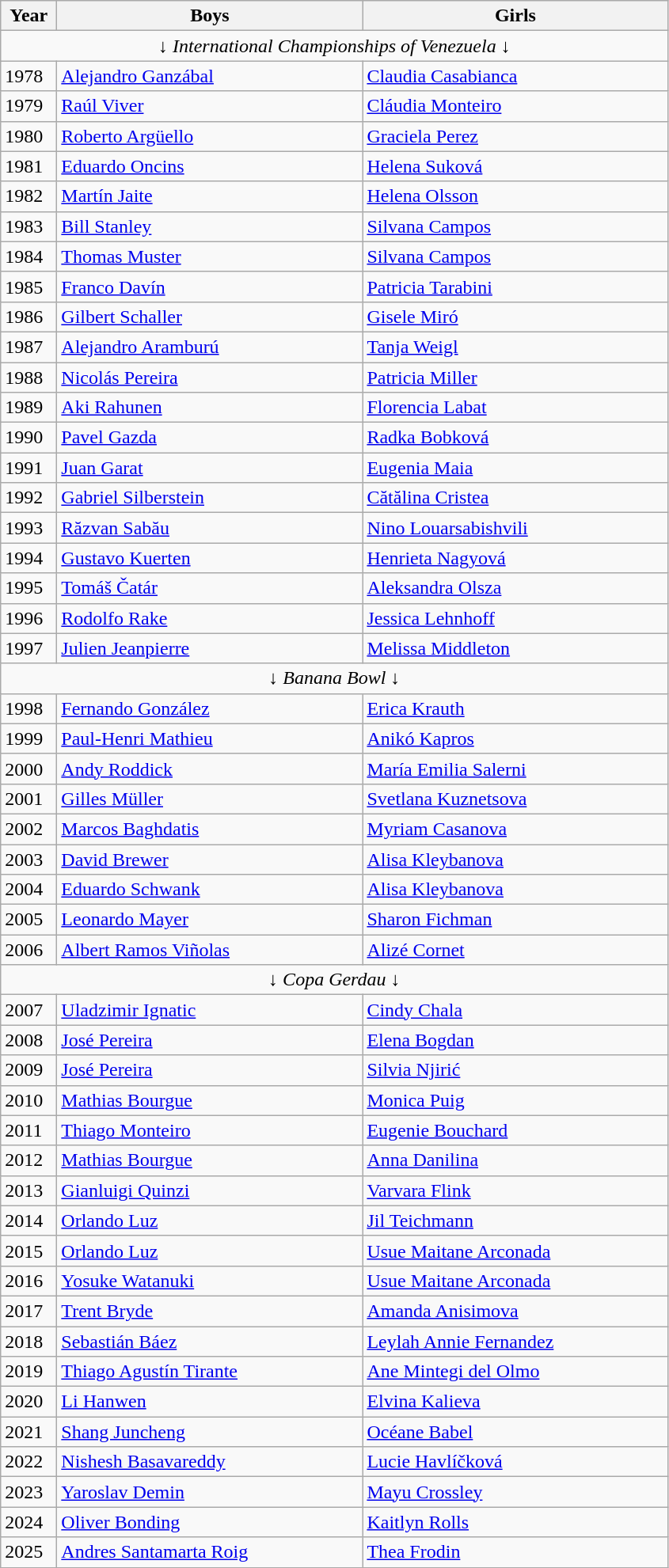<table class="wikitable">
<tr>
<th style="width:40px;">Year</th>
<th style="width:250px;">Boys</th>
<th width=250>Girls</th>
</tr>
<tr>
<td colspan=5 align="center">↓ <em>International Championships of Venezuela</em> ↓</td>
</tr>
<tr>
<td>1978</td>
<td> <a href='#'>Alejandro Ganzábal</a></td>
<td> <a href='#'>Claudia Casabianca</a></td>
</tr>
<tr>
<td>1979</td>
<td> <a href='#'>Raúl Viver</a></td>
<td> <a href='#'>Cláudia Monteiro</a></td>
</tr>
<tr>
<td>1980</td>
<td> <a href='#'>Roberto Argüello</a></td>
<td> <a href='#'>Graciela Perez</a></td>
</tr>
<tr>
<td>1981</td>
<td> <a href='#'>Eduardo Oncins</a></td>
<td> <a href='#'>Helena Suková</a></td>
</tr>
<tr>
<td>1982</td>
<td> <a href='#'>Martín Jaite</a></td>
<td> <a href='#'>Helena Olsson</a></td>
</tr>
<tr>
<td>1983</td>
<td> <a href='#'>Bill Stanley</a></td>
<td> <a href='#'>Silvana Campos</a></td>
</tr>
<tr>
<td>1984</td>
<td> <a href='#'>Thomas Muster</a></td>
<td> <a href='#'>Silvana Campos</a></td>
</tr>
<tr>
<td>1985</td>
<td> <a href='#'>Franco Davín</a></td>
<td> <a href='#'>Patricia Tarabini</a></td>
</tr>
<tr>
<td>1986</td>
<td> <a href='#'>Gilbert Schaller</a></td>
<td> <a href='#'>Gisele Miró</a></td>
</tr>
<tr>
<td>1987</td>
<td> <a href='#'>Alejandro Aramburú</a></td>
<td> <a href='#'>Tanja Weigl</a></td>
</tr>
<tr>
<td>1988</td>
<td> <a href='#'>Nicolás Pereira</a></td>
<td> <a href='#'>Patricia Miller</a></td>
</tr>
<tr>
<td>1989</td>
<td> <a href='#'>Aki Rahunen</a></td>
<td> <a href='#'>Florencia Labat</a></td>
</tr>
<tr>
<td>1990</td>
<td> <a href='#'>Pavel Gazda</a></td>
<td> <a href='#'>Radka Bobková</a></td>
</tr>
<tr>
<td>1991</td>
<td> <a href='#'>Juan Garat</a></td>
<td> <a href='#'>Eugenia Maia</a></td>
</tr>
<tr>
<td>1992</td>
<td> <a href='#'>Gabriel Silberstein</a></td>
<td> <a href='#'>Cătălina Cristea</a></td>
</tr>
<tr>
<td>1993</td>
<td> <a href='#'>Răzvan Sabău</a></td>
<td> <a href='#'>Nino Louarsabishvili</a></td>
</tr>
<tr>
<td>1994</td>
<td> <a href='#'>Gustavo Kuerten</a></td>
<td> <a href='#'>Henrieta Nagyová</a></td>
</tr>
<tr>
<td>1995</td>
<td> <a href='#'>Tomáš Čatár</a></td>
<td> <a href='#'>Aleksandra Olsza</a></td>
</tr>
<tr>
<td>1996</td>
<td> <a href='#'>Rodolfo Rake</a></td>
<td> <a href='#'>Jessica Lehnhoff</a></td>
</tr>
<tr>
<td>1997</td>
<td> <a href='#'>Julien Jeanpierre</a></td>
<td> <a href='#'>Melissa Middleton</a></td>
</tr>
<tr>
<td colspan=5 align="center">↓ <em>Banana Bowl</em> ↓</td>
</tr>
<tr>
<td>1998</td>
<td> <a href='#'>Fernando González</a></td>
<td> <a href='#'>Erica Krauth</a></td>
</tr>
<tr>
<td>1999</td>
<td> <a href='#'>Paul-Henri Mathieu</a></td>
<td> <a href='#'>Anikó Kapros</a></td>
</tr>
<tr>
<td>2000</td>
<td> <a href='#'>Andy Roddick</a></td>
<td> <a href='#'>María Emilia Salerni</a></td>
</tr>
<tr>
<td>2001</td>
<td> <a href='#'>Gilles Müller</a></td>
<td> <a href='#'>Svetlana Kuznetsova</a></td>
</tr>
<tr>
<td>2002</td>
<td> <a href='#'>Marcos Baghdatis</a></td>
<td> <a href='#'>Myriam Casanova</a></td>
</tr>
<tr>
<td>2003</td>
<td> <a href='#'>David Brewer</a></td>
<td> <a href='#'>Alisa Kleybanova</a></td>
</tr>
<tr>
<td>2004</td>
<td> <a href='#'>Eduardo Schwank</a></td>
<td> <a href='#'>Alisa Kleybanova</a></td>
</tr>
<tr>
<td>2005</td>
<td> <a href='#'>Leonardo Mayer</a></td>
<td> <a href='#'>Sharon Fichman</a></td>
</tr>
<tr>
<td>2006</td>
<td> <a href='#'>Albert Ramos Viñolas</a></td>
<td> <a href='#'>Alizé Cornet</a></td>
</tr>
<tr>
<td colspan=5 align="center">↓ <em>Copa Gerdau</em> ↓</td>
</tr>
<tr>
<td>2007</td>
<td> <a href='#'>Uladzimir Ignatic</a></td>
<td> <a href='#'>Cindy Chala</a></td>
</tr>
<tr>
<td>2008</td>
<td> <a href='#'>José Pereira</a></td>
<td> <a href='#'>Elena Bogdan</a></td>
</tr>
<tr>
<td>2009</td>
<td> <a href='#'>José Pereira</a></td>
<td> <a href='#'>Silvia Njirić</a></td>
</tr>
<tr>
<td>2010</td>
<td> <a href='#'>Mathias Bourgue</a></td>
<td> <a href='#'>Monica Puig</a></td>
</tr>
<tr>
<td>2011</td>
<td> <a href='#'>Thiago Monteiro</a></td>
<td> <a href='#'>Eugenie Bouchard</a></td>
</tr>
<tr>
<td>2012</td>
<td> <a href='#'>Mathias Bourgue</a></td>
<td> <a href='#'>Anna Danilina</a></td>
</tr>
<tr>
<td>2013</td>
<td> <a href='#'>Gianluigi Quinzi</a></td>
<td> <a href='#'>Varvara Flink</a></td>
</tr>
<tr>
<td>2014</td>
<td> <a href='#'>Orlando Luz</a></td>
<td> <a href='#'>Jil Teichmann</a></td>
</tr>
<tr>
<td>2015</td>
<td> <a href='#'>Orlando Luz</a></td>
<td> <a href='#'>Usue Maitane Arconada</a></td>
</tr>
<tr>
<td>2016</td>
<td> <a href='#'>Yosuke Watanuki</a></td>
<td> <a href='#'>Usue Maitane Arconada</a></td>
</tr>
<tr>
<td>2017</td>
<td> <a href='#'>Trent Bryde</a></td>
<td> <a href='#'>Amanda Anisimova</a></td>
</tr>
<tr>
<td>2018</td>
<td> <a href='#'>Sebastián Báez</a></td>
<td> <a href='#'>Leylah Annie Fernandez</a></td>
</tr>
<tr>
<td>2019</td>
<td> <a href='#'>Thiago Agustín Tirante</a></td>
<td> <a href='#'>Ane Mintegi del Olmo</a></td>
</tr>
<tr>
<td>2020</td>
<td> <a href='#'>Li Hanwen</a></td>
<td> <a href='#'>Elvina Kalieva</a></td>
</tr>
<tr>
<td>2021</td>
<td> <a href='#'>Shang Juncheng</a></td>
<td> <a href='#'>Océane Babel</a></td>
</tr>
<tr>
<td>2022</td>
<td> <a href='#'>Nishesh Basavareddy</a></td>
<td> <a href='#'>Lucie Havlíčková</a></td>
</tr>
<tr>
<td>2023</td>
<td> <a href='#'>Yaroslav Demin</a></td>
<td> <a href='#'>Mayu Crossley</a></td>
</tr>
<tr>
<td>2024</td>
<td> <a href='#'>Oliver Bonding</a></td>
<td> <a href='#'>Kaitlyn Rolls</a></td>
</tr>
<tr>
<td>2025</td>
<td> <a href='#'>Andres Santamarta Roig</a></td>
<td> <a href='#'>Thea Frodin</a></td>
</tr>
</table>
